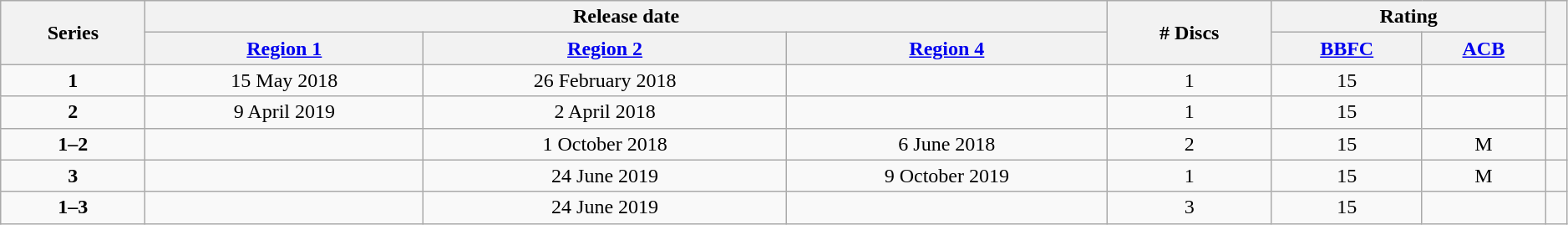<table class="wikitable" style="width:99%; text-align:center;">
<tr>
<th rowspan="2">Series</th>
<th colspan="3">Release date</th>
<th rowspan="2"># Discs</th>
<th colspan="2">Rating</th>
<th rowspan="2"></th>
</tr>
<tr>
<th><a href='#'>Region 1</a></th>
<th><a href='#'>Region 2</a></th>
<th><a href='#'>Region 4</a></th>
<th><a href='#'>BBFC</a></th>
<th><a href='#'>ACB</a></th>
</tr>
<tr>
<td><strong>1</strong></td>
<td>15 May 2018</td>
<td>26 February 2018</td>
<td></td>
<td>1</td>
<td>15</td>
<td></td>
<td></td>
</tr>
<tr>
<td><strong>2</strong></td>
<td>9 April 2019</td>
<td>2 April 2018</td>
<td></td>
<td>1</td>
<td>15</td>
<td></td>
<td></td>
</tr>
<tr>
<td><strong>1–2</strong></td>
<td></td>
<td>1 October 2018</td>
<td>6 June 2018</td>
<td>2</td>
<td>15</td>
<td>M</td>
<td></td>
</tr>
<tr>
<td><strong>3</strong></td>
<td></td>
<td>24 June 2019</td>
<td>9 October 2019</td>
<td>1</td>
<td>15</td>
<td>M</td>
<td></td>
</tr>
<tr>
<td><strong>1–3</strong></td>
<td></td>
<td>24 June 2019</td>
<td></td>
<td>3</td>
<td>15</td>
<td></td>
<td></td>
</tr>
</table>
